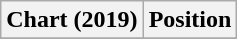<table class="wikitable sortable plainrowheaders" style="text-align:center;">
<tr>
<th scope="col">Chart (2019)</th>
<th scope="col">Position</th>
</tr>
<tr>
</tr>
</table>
